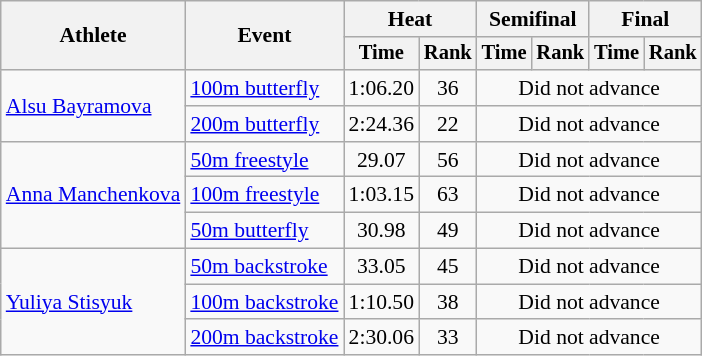<table class=wikitable style="font-size:90%">
<tr>
<th rowspan="2">Athlete</th>
<th rowspan="2">Event</th>
<th colspan="2">Heat</th>
<th colspan="2">Semifinal</th>
<th colspan="2">Final</th>
</tr>
<tr style="font-size:95%">
<th>Time</th>
<th>Rank</th>
<th>Time</th>
<th>Rank</th>
<th>Time</th>
<th>Rank</th>
</tr>
<tr align=center>
<td align=left rowspan=2><a href='#'>Alsu Bayramova</a></td>
<td align=left><a href='#'>100m butterfly</a></td>
<td>1:06.20</td>
<td>36</td>
<td colspan=4>Did not advance</td>
</tr>
<tr align=center>
<td align=left><a href='#'>200m butterfly</a></td>
<td>2:24.36</td>
<td>22</td>
<td colspan=4>Did not advance</td>
</tr>
<tr align=center>
<td align=left rowspan=3><a href='#'>Anna Manchenkova</a></td>
<td align=left><a href='#'>50m freestyle</a></td>
<td>29.07</td>
<td>56</td>
<td colspan=4>Did not advance</td>
</tr>
<tr align=center>
<td align=left><a href='#'>100m freestyle</a></td>
<td>1:03.15</td>
<td>63</td>
<td colspan=4>Did not advance</td>
</tr>
<tr align=center>
<td align=left><a href='#'>50m butterfly</a></td>
<td>30.98</td>
<td>49</td>
<td colspan=4>Did not advance</td>
</tr>
<tr align=center>
<td align=left rowspan=3><a href='#'>Yuliya Stisyuk</a></td>
<td align=left><a href='#'>50m backstroke</a></td>
<td>33.05</td>
<td>45</td>
<td colspan=4>Did not advance</td>
</tr>
<tr align=center>
<td align=left><a href='#'>100m backstroke</a></td>
<td>1:10.50</td>
<td>38</td>
<td colspan=4>Did not advance</td>
</tr>
<tr align=center>
<td align=left><a href='#'>200m backstroke</a></td>
<td>2:30.06</td>
<td>33</td>
<td colspan=4>Did not advance</td>
</tr>
</table>
